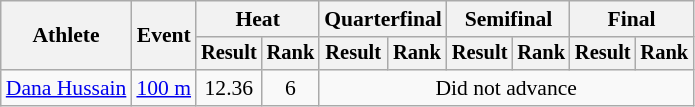<table class=wikitable style="font-size:90%">
<tr>
<th rowspan="2">Athlete</th>
<th rowspan="2">Event</th>
<th colspan="2">Heat</th>
<th colspan="2">Quarterfinal</th>
<th colspan="2">Semifinal</th>
<th colspan="2">Final</th>
</tr>
<tr style="font-size:95%">
<th>Result</th>
<th>Rank</th>
<th>Result</th>
<th>Rank</th>
<th>Result</th>
<th>Rank</th>
<th>Result</th>
<th>Rank</th>
</tr>
<tr align=center>
<td align=left><a href='#'>Dana Hussain</a></td>
<td align=left><a href='#'>100 m</a></td>
<td>12.36</td>
<td>6</td>
<td colspan=6>Did not advance</td>
</tr>
</table>
